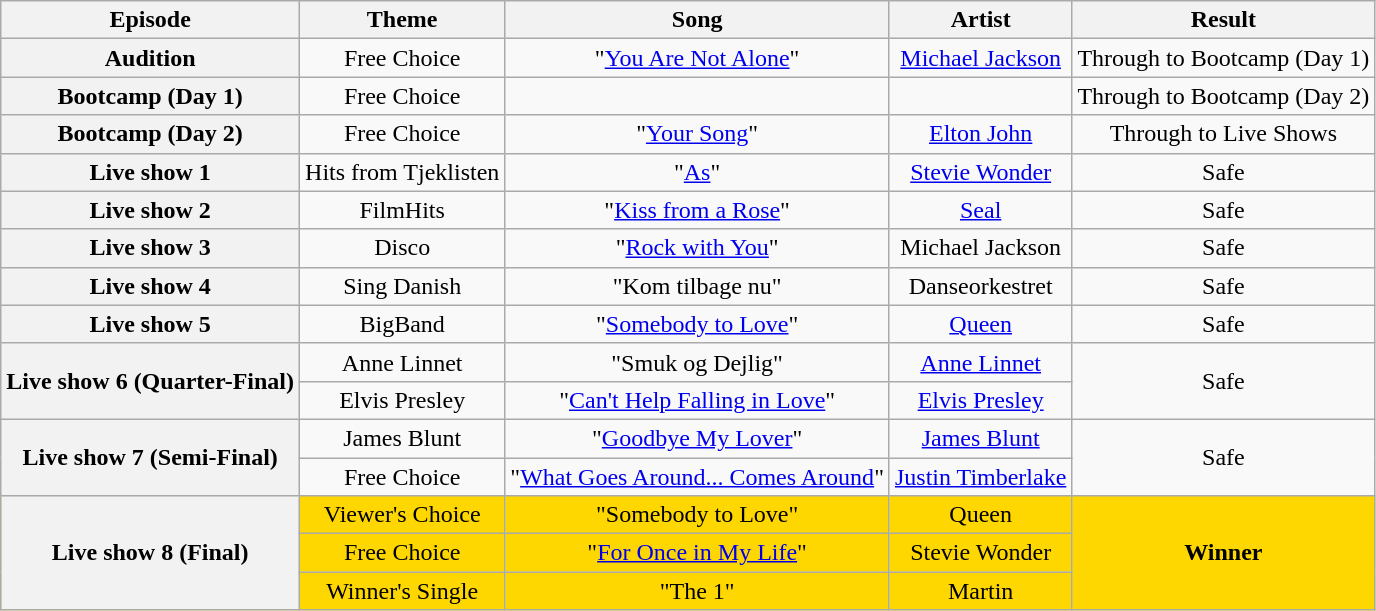<table class="wikitable" style="text-align:center;">
<tr>
<th scope="col">Episode</th>
<th scope="col">Theme</th>
<th scope="col">Song</th>
<th scope="col">Artist</th>
<th scope="col">Result</th>
</tr>
<tr>
<th scope="row">Audition</th>
<td>Free Choice</td>
<td>"<a href='#'>You Are Not Alone</a>"</td>
<td><a href='#'>Michael Jackson</a></td>
<td>Through to Bootcamp (Day 1)</td>
</tr>
<tr>
<th scope="row">Bootcamp (Day 1)</th>
<td>Free Choice</td>
<td></td>
<td></td>
<td>Through to Bootcamp (Day 2)</td>
</tr>
<tr>
<th scope="row">Bootcamp (Day 2)</th>
<td>Free Choice</td>
<td>"<a href='#'>Your Song</a>"</td>
<td><a href='#'>Elton John</a></td>
<td>Through to Live Shows</td>
</tr>
<tr>
<th scope="row">Live show 1</th>
<td>Hits from Tjeklisten</td>
<td>"<a href='#'>As</a>"</td>
<td><a href='#'>Stevie Wonder</a></td>
<td>Safe</td>
</tr>
<tr>
<th scope="row">Live show 2</th>
<td>FilmHits</td>
<td>"<a href='#'>Kiss from a Rose</a>"</td>
<td><a href='#'>Seal</a></td>
<td>Safe</td>
</tr>
<tr>
<th scope="row">Live show 3</th>
<td>Disco</td>
<td>"<a href='#'>Rock with You</a>"</td>
<td>Michael Jackson</td>
<td>Safe</td>
</tr>
<tr>
<th scope="row">Live show 4</th>
<td>Sing Danish</td>
<td>"Kom tilbage nu"</td>
<td>Danseorkestret</td>
<td>Safe</td>
</tr>
<tr>
<th scope="row">Live show 5</th>
<td>BigBand</td>
<td>"<a href='#'>Somebody to Love</a>"</td>
<td><a href='#'>Queen</a></td>
<td>Safe</td>
</tr>
<tr>
<th scope="row" rowspan="2">Live show 6 (Quarter-Final)</th>
<td>Anne Linnet</td>
<td>"Smuk og Dejlig"</td>
<td><a href='#'>Anne Linnet</a></td>
<td rowspan="2">Safe</td>
</tr>
<tr>
<td>Elvis Presley</td>
<td>"<a href='#'>Can't Help Falling in Love</a>"</td>
<td><a href='#'>Elvis Presley</a></td>
</tr>
<tr>
<th scope="row" rowspan="2">Live show 7 (Semi-Final)</th>
<td>James Blunt</td>
<td>"<a href='#'>Goodbye My Lover</a>"</td>
<td><a href='#'>James Blunt</a></td>
<td rowspan="2">Safe</td>
</tr>
<tr>
<td>Free Choice</td>
<td>"<a href='#'>What Goes Around... Comes Around</a>"</td>
<td><a href='#'>Justin Timberlake</a></td>
</tr>
<tr style="background:gold;">
<th scope="row" rowspan="3">Live show 8 (Final)</th>
<td>Viewer's Choice</td>
<td>"Somebody to Love"</td>
<td>Queen</td>
<td rowspan="3"><strong>Winner</strong></td>
</tr>
<tr style="background:gold;">
<td>Free Choice</td>
<td>"<a href='#'>For Once in My Life</a>"</td>
<td>Stevie Wonder</td>
</tr>
<tr style="background:gold;">
<td>Winner's Single</td>
<td>"The 1"</td>
<td>Martin</td>
</tr>
</table>
